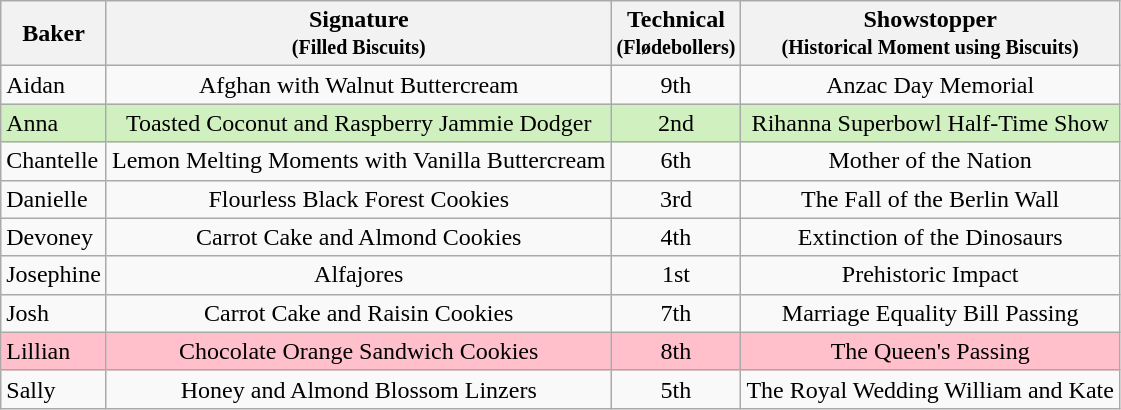<table class="wikitable" style="text-align:center;">
<tr>
<th>Baker</th>
<th>Signature<br><small>(Filled Biscuits)</small></th>
<th>Technical<br><small>(Flødebollers)</small></th>
<th>Showstopper<br><small>(Historical Moment using Biscuits)</small></th>
</tr>
<tr>
<td align="left">Aidan</td>
<td>Afghan with Walnut Buttercream</td>
<td>9th</td>
<td>Anzac Day Memorial</td>
</tr>
<tr style="background:#d0f0c0;">
<td align="left">Anna</td>
<td>Toasted Coconut and Raspberry Jammie Dodger</td>
<td>2nd</td>
<td>Rihanna Superbowl Half-Time Show</td>
</tr>
<tr>
<td align="left">Chantelle</td>
<td>Lemon Melting Moments with Vanilla Buttercream</td>
<td>6th</td>
<td>Mother of the Nation</td>
</tr>
<tr>
<td align="left">Danielle</td>
<td>Flourless Black Forest Cookies</td>
<td>3rd</td>
<td>The Fall of the Berlin Wall</td>
</tr>
<tr>
<td align="left">Devoney</td>
<td>Carrot Cake and Almond Cookies</td>
<td>4th</td>
<td>Extinction of the Dinosaurs</td>
</tr>
<tr>
<td align="left">Josephine</td>
<td>Alfajores</td>
<td>1st</td>
<td>Prehistoric Impact</td>
</tr>
<tr>
<td align="left">Josh</td>
<td>Carrot Cake and Raisin Cookies</td>
<td>7th</td>
<td>Marriage Equality Bill Passing</td>
</tr>
<tr style="background:pink;">
<td align="left">Lillian</td>
<td>Chocolate Orange Sandwich Cookies</td>
<td>8th</td>
<td>The Queen's Passing</td>
</tr>
<tr>
<td align="left">Sally</td>
<td>Honey and Almond Blossom Linzers</td>
<td>5th</td>
<td>The Royal Wedding William and Kate</td>
</tr>
</table>
